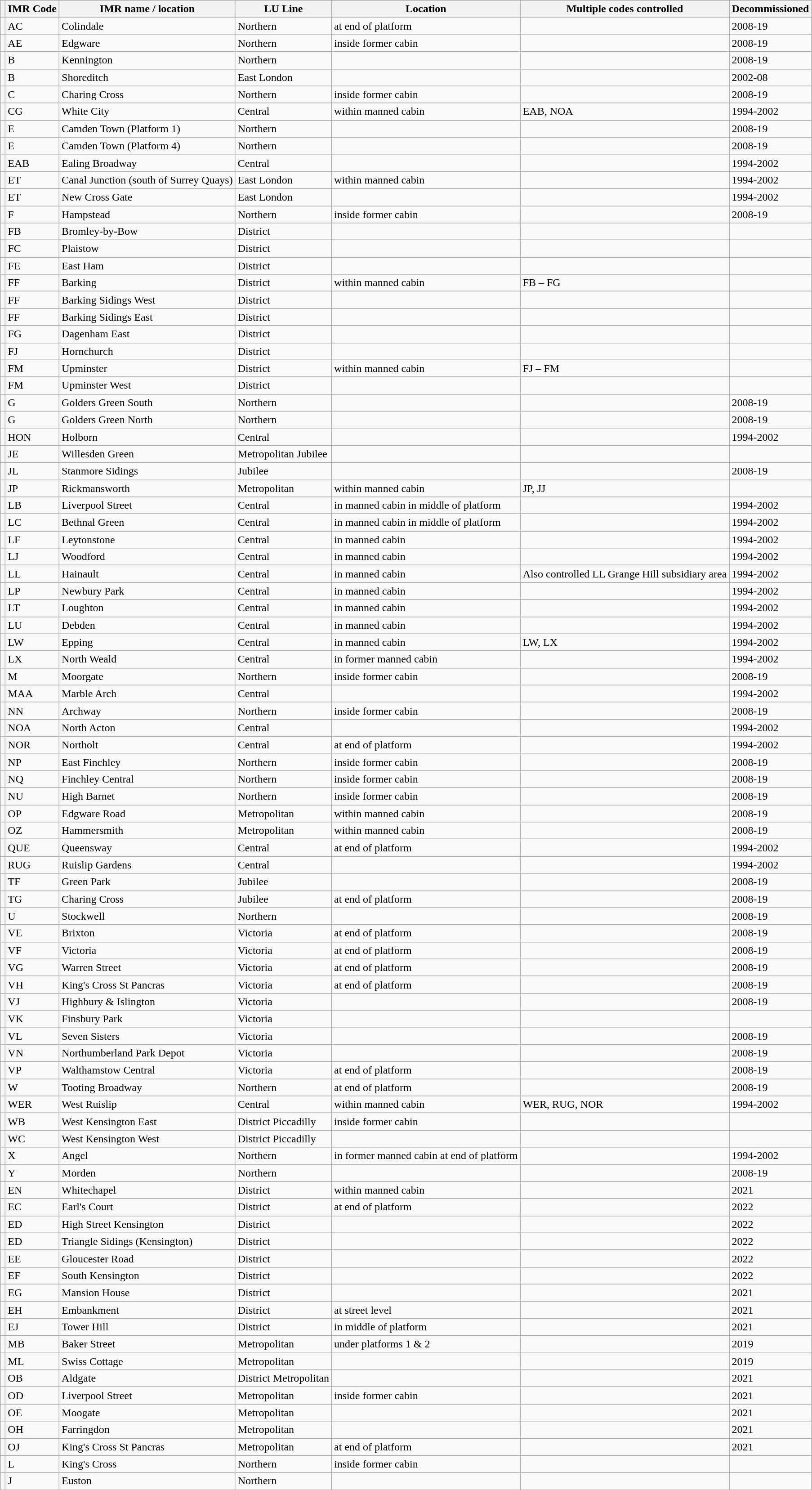<table class="wikitable sortable">
<tr>
<th></th>
<th>IMR Code</th>
<th>IMR name / location</th>
<th>LU Line</th>
<th>Location</th>
<th>Multiple codes controlled</th>
<th>Decommissioned</th>
</tr>
<tr>
<td></td>
<td>AC</td>
<td>Colindale</td>
<td>Northern</td>
<td>at end of platform</td>
<td></td>
<td>2008-19</td>
</tr>
<tr>
<td></td>
<td>AE</td>
<td>Edgware</td>
<td>Northern</td>
<td>inside former cabin</td>
<td></td>
<td>2008-19</td>
</tr>
<tr>
<td></td>
<td>B</td>
<td>Kennington</td>
<td>Northern</td>
<td></td>
<td></td>
<td>2008-19</td>
</tr>
<tr>
<td></td>
<td>B</td>
<td>Shoreditch</td>
<td>East London</td>
<td></td>
<td></td>
<td>2002-08</td>
</tr>
<tr>
<td></td>
<td>C</td>
<td>Charing Cross</td>
<td>Northern</td>
<td>inside former cabin</td>
<td></td>
<td>2008-19</td>
</tr>
<tr>
<td></td>
<td>CG</td>
<td>White City</td>
<td>Central</td>
<td>within manned cabin</td>
<td>EAB, NOA</td>
<td>1994-2002</td>
</tr>
<tr>
<td></td>
<td>E</td>
<td>Camden Town (Platform 1)</td>
<td>Northern</td>
<td></td>
<td></td>
<td>2008-19</td>
</tr>
<tr>
<td></td>
<td>E</td>
<td>Camden Town (Platform 4)</td>
<td>Northern</td>
<td></td>
<td></td>
<td>2008-19</td>
</tr>
<tr>
<td></td>
<td>EAB</td>
<td>Ealing Broadway</td>
<td>Central</td>
<td></td>
<td></td>
<td>1994-2002</td>
</tr>
<tr>
<td></td>
<td>ET</td>
<td>Canal Junction (south of Surrey Quays)</td>
<td>East London</td>
<td>within manned cabin</td>
<td></td>
<td>1994-2002</td>
</tr>
<tr>
<td></td>
<td>ET</td>
<td>New Cross Gate</td>
<td>East London</td>
<td></td>
<td></td>
<td>1994-2002</td>
</tr>
<tr>
<td></td>
<td>F</td>
<td>Hampstead</td>
<td>Northern</td>
<td>inside former cabin</td>
<td></td>
<td>2008-19</td>
</tr>
<tr>
<td></td>
<td>FB</td>
<td>Bromley-by-Bow</td>
<td>District</td>
<td></td>
<td></td>
<td></td>
</tr>
<tr>
<td></td>
<td>FC</td>
<td>Plaistow</td>
<td>District</td>
<td></td>
<td></td>
<td></td>
</tr>
<tr>
<td></td>
<td>FE</td>
<td>East Ham</td>
<td>District</td>
<td></td>
<td></td>
<td></td>
</tr>
<tr>
<td></td>
<td>FF</td>
<td>Barking</td>
<td>District</td>
<td>within manned cabin</td>
<td>FB – FG</td>
<td></td>
</tr>
<tr>
<td></td>
<td>FF</td>
<td>Barking Sidings West</td>
<td>District</td>
<td></td>
<td></td>
<td></td>
</tr>
<tr>
<td></td>
<td>FF</td>
<td>Barking Sidings East</td>
<td>District</td>
<td></td>
<td></td>
<td></td>
</tr>
<tr>
<td></td>
<td>FG</td>
<td>Dagenham East</td>
<td>District</td>
<td></td>
<td></td>
<td></td>
</tr>
<tr>
<td></td>
<td>FJ</td>
<td>Hornchurch</td>
<td>District</td>
<td></td>
<td></td>
<td></td>
</tr>
<tr>
<td></td>
<td>FM</td>
<td>Upminster</td>
<td>District</td>
<td>within manned cabin</td>
<td>FJ – FM</td>
<td></td>
</tr>
<tr>
<td></td>
<td>FM</td>
<td>Upminster West</td>
<td>District</td>
<td></td>
<td></td>
<td></td>
</tr>
<tr>
<td></td>
<td>G</td>
<td>Golders Green South</td>
<td>Northern</td>
<td></td>
<td></td>
<td>2008-19</td>
</tr>
<tr>
<td></td>
<td>G</td>
<td>Golders Green North</td>
<td>Northern</td>
<td></td>
<td></td>
<td>2008-19</td>
</tr>
<tr>
<td></td>
<td>HON</td>
<td>Holborn</td>
<td>Central</td>
<td></td>
<td></td>
<td>1994-2002</td>
</tr>
<tr>
<td></td>
<td>JE</td>
<td>Willesden Green</td>
<td>Metropolitan Jubilee</td>
<td></td>
<td></td>
<td></td>
</tr>
<tr>
<td></td>
<td>JL</td>
<td>Stanmore Sidings</td>
<td>Jubilee</td>
<td></td>
<td></td>
<td>2008-19</td>
</tr>
<tr>
<td></td>
<td>JP</td>
<td>Rickmansworth</td>
<td>Metropolitan</td>
<td>within manned cabin</td>
<td>JP, JJ</td>
<td></td>
</tr>
<tr>
<td></td>
<td>LB</td>
<td>Liverpool Street</td>
<td>Central</td>
<td>in manned cabin in middle of platform</td>
<td></td>
<td>1994-2002</td>
</tr>
<tr>
<td></td>
<td>LC</td>
<td>Bethnal Green</td>
<td>Central</td>
<td>in manned cabin in middle of platform</td>
<td></td>
<td>1994-2002</td>
</tr>
<tr>
<td></td>
<td>LF</td>
<td>Leytonstone</td>
<td>Central</td>
<td>in manned cabin</td>
<td></td>
<td>1994-2002</td>
</tr>
<tr>
<td></td>
<td>LJ</td>
<td>Woodford</td>
<td>Central</td>
<td>in manned cabin</td>
<td></td>
<td>1994-2002</td>
</tr>
<tr>
<td></td>
<td>LL</td>
<td>Hainault</td>
<td>Central</td>
<td>in manned cabin</td>
<td>Also controlled LL Grange Hill subsidiary area</td>
<td>1994-2002</td>
</tr>
<tr>
<td></td>
<td>LP</td>
<td>Newbury Park</td>
<td>Central</td>
<td>in manned cabin</td>
<td></td>
<td>1994-2002</td>
</tr>
<tr>
<td></td>
<td>LT</td>
<td>Loughton</td>
<td>Central</td>
<td>in manned cabin</td>
<td></td>
<td>1994-2002</td>
</tr>
<tr>
<td></td>
<td>LU</td>
<td>Debden</td>
<td>Central</td>
<td>in manned cabin</td>
<td></td>
<td>1994-2002</td>
</tr>
<tr>
<td></td>
<td>LW</td>
<td>Epping</td>
<td>Central</td>
<td>in manned cabin</td>
<td>LW, LX</td>
<td>1994-2002</td>
</tr>
<tr>
<td></td>
<td>LX</td>
<td>North Weald</td>
<td>Central</td>
<td>in former manned cabin</td>
<td></td>
<td>1994-2002</td>
</tr>
<tr>
<td></td>
<td>M</td>
<td>Moorgate</td>
<td>Northern</td>
<td>inside former cabin</td>
<td></td>
<td>2008-19</td>
</tr>
<tr>
<td></td>
<td>MAA</td>
<td>Marble Arch</td>
<td>Central</td>
<td></td>
<td></td>
<td>1994-2002</td>
</tr>
<tr>
<td></td>
<td>NN</td>
<td>Archway</td>
<td>Northern</td>
<td>inside former cabin</td>
<td></td>
<td>2008-19</td>
</tr>
<tr>
<td></td>
<td>NOA</td>
<td>North Acton</td>
<td>Central</td>
<td></td>
<td></td>
<td>1994-2002</td>
</tr>
<tr>
<td></td>
<td>NOR</td>
<td>Northolt</td>
<td>Central</td>
<td>at end of platform</td>
<td></td>
<td>1994-2002</td>
</tr>
<tr>
<td></td>
<td>NP</td>
<td>East Finchley</td>
<td>Northern</td>
<td>inside former cabin</td>
<td></td>
<td>2008-19</td>
</tr>
<tr>
<td></td>
<td>NQ</td>
<td>Finchley Central</td>
<td>Northern</td>
<td>inside former cabin</td>
<td></td>
<td>2008-19</td>
</tr>
<tr>
<td></td>
<td>NU</td>
<td>High Barnet</td>
<td>Northern</td>
<td>inside former cabin</td>
<td></td>
<td>2008-19</td>
</tr>
<tr>
<td></td>
<td>OP</td>
<td>Edgware Road</td>
<td>Metropolitan</td>
<td>within manned cabin</td>
<td></td>
<td>2008-19</td>
</tr>
<tr>
<td></td>
<td>OZ</td>
<td>Hammersmith</td>
<td>Metropolitan</td>
<td>within manned cabin</td>
<td></td>
<td>2008-19</td>
</tr>
<tr>
<td></td>
<td>QUE</td>
<td>Queensway</td>
<td>Central</td>
<td>at end of platform</td>
<td></td>
<td>1994-2002</td>
</tr>
<tr>
<td></td>
<td>RUG</td>
<td>Ruislip Gardens</td>
<td>Central</td>
<td></td>
<td></td>
<td>1994-2002</td>
</tr>
<tr>
<td></td>
<td>TF</td>
<td>Green Park</td>
<td>Jubilee</td>
<td></td>
<td></td>
<td>2008-19</td>
</tr>
<tr>
<td></td>
<td>TG</td>
<td>Charing Cross</td>
<td>Jubilee</td>
<td>at end of platform</td>
<td></td>
<td>2008-19</td>
</tr>
<tr>
<td></td>
<td>U</td>
<td>Stockwell</td>
<td>Northern</td>
<td></td>
<td></td>
<td>2008-19</td>
</tr>
<tr>
<td></td>
<td>VE</td>
<td>Brixton</td>
<td>Victoria</td>
<td>at end of platform</td>
<td></td>
<td>2008-19</td>
</tr>
<tr>
<td></td>
<td>VF</td>
<td>Victoria</td>
<td>Victoria</td>
<td>at end of platform</td>
<td></td>
<td>2008-19</td>
</tr>
<tr>
<td></td>
<td>VG</td>
<td>Warren Street</td>
<td>Victoria</td>
<td>at end of platform</td>
<td></td>
<td>2008-19</td>
</tr>
<tr>
<td></td>
<td>VH</td>
<td>King's Cross St Pancras</td>
<td>Victoria</td>
<td>at end of platform</td>
<td></td>
<td>2008-19</td>
</tr>
<tr>
<td></td>
<td>VJ</td>
<td>Highbury & Islington</td>
<td>Victoria</td>
<td></td>
<td></td>
<td>2008-19</td>
</tr>
<tr>
<td></td>
<td>VK</td>
<td>Finsbury Park</td>
<td>Victoria</td>
<td></td>
<td></td>
<td></td>
</tr>
<tr>
<td></td>
<td>VL</td>
<td>Seven Sisters</td>
<td>Victoria</td>
<td></td>
<td></td>
<td>2008-19</td>
</tr>
<tr>
<td></td>
<td>VN</td>
<td>Northumberland Park Depot</td>
<td>Victoria</td>
<td></td>
<td></td>
<td>2008-19</td>
</tr>
<tr>
<td></td>
<td>VP</td>
<td>Walthamstow Central</td>
<td>Victoria</td>
<td>at end of platform</td>
<td></td>
<td>2008-19</td>
</tr>
<tr>
<td></td>
<td>W</td>
<td>Tooting Broadway</td>
<td>Northern</td>
<td>at end of platform</td>
<td></td>
<td>2008-19</td>
</tr>
<tr>
<td></td>
<td>WER</td>
<td>West Ruislip</td>
<td>Central</td>
<td>within manned cabin</td>
<td>WER, RUG, NOR</td>
<td>1994-2002</td>
</tr>
<tr>
<td></td>
<td>WB</td>
<td>West Kensington East</td>
<td>District Piccadilly</td>
<td>inside former cabin</td>
<td></td>
<td></td>
</tr>
<tr>
<td></td>
<td>WC</td>
<td>West Kensington West</td>
<td>District Piccadilly</td>
<td></td>
<td></td>
<td></td>
</tr>
<tr>
<td></td>
<td>X</td>
<td>Angel</td>
<td>Northern</td>
<td>in former manned cabin at end of platform</td>
<td></td>
<td>1994-2002</td>
</tr>
<tr>
<td></td>
<td>Y</td>
<td>Morden</td>
<td>Northern</td>
<td></td>
<td></td>
<td>2008-19</td>
</tr>
<tr>
<td></td>
<td>EN</td>
<td>Whitechapel</td>
<td>District</td>
<td>within manned cabin</td>
<td></td>
<td>2021</td>
</tr>
<tr>
<td></td>
<td>EC</td>
<td>Earl's Court</td>
<td>District</td>
<td>at end of platform</td>
<td></td>
<td>2022</td>
</tr>
<tr>
<td></td>
<td>ED</td>
<td>High Street Kensington</td>
<td>District</td>
<td></td>
<td></td>
<td>2022</td>
</tr>
<tr>
<td></td>
<td>ED</td>
<td>Triangle Sidings (Kensington)</td>
<td>District</td>
<td></td>
<td></td>
<td>2022</td>
</tr>
<tr>
<td></td>
<td>EE</td>
<td>Gloucester Road</td>
<td>District</td>
<td></td>
<td></td>
<td>2022</td>
</tr>
<tr>
<td></td>
<td>EF</td>
<td>South Kensington</td>
<td>District</td>
<td></td>
<td></td>
<td>2022</td>
</tr>
<tr>
<td></td>
<td>EG</td>
<td>Mansion House</td>
<td>District</td>
<td></td>
<td></td>
<td>2021</td>
</tr>
<tr>
<td></td>
<td>EH</td>
<td>Embankment</td>
<td>District</td>
<td>at street level</td>
<td></td>
<td>2021</td>
</tr>
<tr>
<td></td>
<td>EJ</td>
<td>Tower Hill</td>
<td>District</td>
<td>in middle of platform</td>
<td></td>
<td>2021</td>
</tr>
<tr>
<td></td>
<td>MB</td>
<td>Baker Street</td>
<td>Metropolitan</td>
<td>under platforms 1 & 2</td>
<td></td>
<td>2019</td>
</tr>
<tr>
<td></td>
<td>ML</td>
<td>Swiss Cottage</td>
<td>Metropolitan</td>
<td></td>
<td></td>
<td>2019</td>
</tr>
<tr>
<td></td>
<td>OB</td>
<td>Aldgate</td>
<td>District Metropolitan</td>
<td></td>
<td></td>
<td>2021</td>
</tr>
<tr>
<td></td>
<td>OD</td>
<td>Liverpool Street</td>
<td>Metropolitan</td>
<td>inside former cabin</td>
<td></td>
<td>2021</td>
</tr>
<tr>
<td></td>
<td>OE</td>
<td>Moogate</td>
<td>Metropolitan</td>
<td></td>
<td></td>
<td>2021</td>
</tr>
<tr>
<td></td>
<td>OH</td>
<td>Farringdon</td>
<td>Metropolitan</td>
<td></td>
<td></td>
<td>2021</td>
</tr>
<tr>
<td></td>
<td>OJ</td>
<td>King's Cross St Pancras</td>
<td>Metropolitan</td>
<td>at end of platform</td>
<td></td>
<td>2021</td>
</tr>
<tr>
<td></td>
<td>L</td>
<td>King's Cross</td>
<td>Northern</td>
<td>inside former cabin</td>
<td></td>
<td></td>
</tr>
<tr>
<td></td>
<td>J</td>
<td>Euston</td>
<td>Northern</td>
<td></td>
<td></td>
<td></td>
</tr>
</table>
